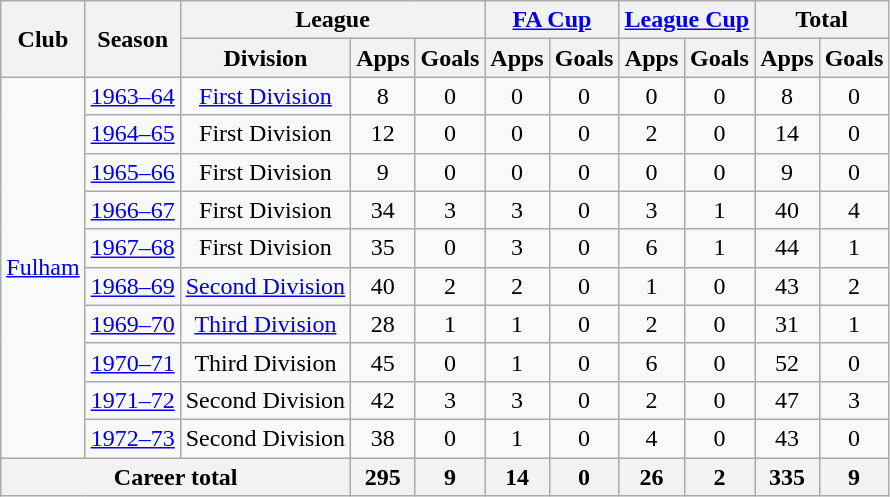<table class="wikitable" style="text-align:center">
<tr>
<th rowspan="2">Club</th>
<th rowspan="2">Season</th>
<th colspan="3">League</th>
<th colspan="2"><a href='#'>FA Cup</a></th>
<th colspan="2"><a href='#'>League Cup</a></th>
<th colspan="2">Total</th>
</tr>
<tr>
<th>Division</th>
<th>Apps</th>
<th>Goals</th>
<th>Apps</th>
<th>Goals</th>
<th>Apps</th>
<th>Goals</th>
<th>Apps</th>
<th>Goals</th>
</tr>
<tr>
<td rowspan="10"><a href='#'>Fulham</a></td>
<td><a href='#'>1963–64</a></td>
<td><a href='#'>First Division</a></td>
<td>8</td>
<td>0</td>
<td>0</td>
<td>0</td>
<td>0</td>
<td>0</td>
<td>8</td>
<td>0</td>
</tr>
<tr>
<td><a href='#'>1964–65</a></td>
<td>First Division</td>
<td>12</td>
<td>0</td>
<td>0</td>
<td>0</td>
<td>2</td>
<td>0</td>
<td>14</td>
<td>0</td>
</tr>
<tr>
<td><a href='#'>1965–66</a></td>
<td>First Division</td>
<td>9</td>
<td>0</td>
<td>0</td>
<td>0</td>
<td>0</td>
<td>0</td>
<td>9</td>
<td>0</td>
</tr>
<tr>
<td><a href='#'>1966–67</a></td>
<td>First Division</td>
<td>34</td>
<td>3</td>
<td>3</td>
<td>0</td>
<td>3</td>
<td>1</td>
<td>40</td>
<td>4</td>
</tr>
<tr>
<td><a href='#'>1967–68</a></td>
<td>First Division</td>
<td>35</td>
<td>0</td>
<td>3</td>
<td>0</td>
<td>6</td>
<td>1</td>
<td>44</td>
<td>1</td>
</tr>
<tr>
<td><a href='#'>1968–69</a></td>
<td><a href='#'>Second Division</a></td>
<td>40</td>
<td>2</td>
<td>2</td>
<td>0</td>
<td>1</td>
<td>0</td>
<td>43</td>
<td>2</td>
</tr>
<tr>
<td><a href='#'>1969–70</a></td>
<td><a href='#'>Third Division</a></td>
<td>28</td>
<td>1</td>
<td>1</td>
<td>0</td>
<td>2</td>
<td>0</td>
<td>31</td>
<td>1</td>
</tr>
<tr>
<td><a href='#'>1970–71</a></td>
<td>Third Division</td>
<td>45</td>
<td>0</td>
<td>1</td>
<td>0</td>
<td>6</td>
<td>0</td>
<td>52</td>
<td>0</td>
</tr>
<tr>
<td><a href='#'>1971–72</a></td>
<td>Second Division</td>
<td>42</td>
<td>3</td>
<td>3</td>
<td>0</td>
<td>2</td>
<td>0</td>
<td>47</td>
<td>3</td>
</tr>
<tr>
<td><a href='#'>1972–73</a></td>
<td>Second Division</td>
<td>38</td>
<td>0</td>
<td>1</td>
<td>0</td>
<td>4</td>
<td>0</td>
<td>43</td>
<td>0</td>
</tr>
<tr>
<th colspan="3">Career total</th>
<th>295</th>
<th>9</th>
<th>14</th>
<th>0</th>
<th>26</th>
<th>2</th>
<th>335</th>
<th>9</th>
</tr>
</table>
